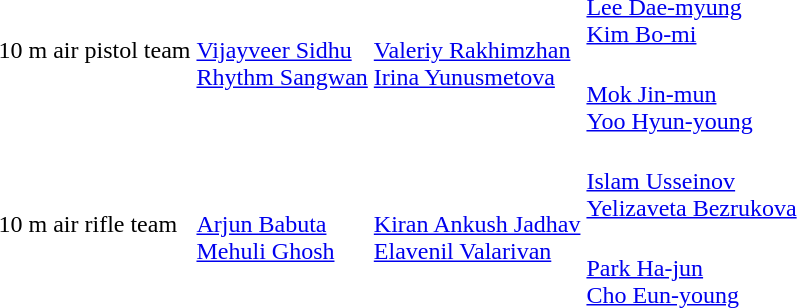<table>
<tr>
<td rowspan=2>10 m air pistol team</td>
<td rowspan=2><br><a href='#'>Vijayveer Sidhu</a><br><a href='#'>Rhythm Sangwan</a></td>
<td rowspan=2><br><a href='#'>Valeriy Rakhimzhan</a><br><a href='#'>Irina Yunusmetova</a></td>
<td><br><a href='#'>Lee Dae-myung</a><br><a href='#'>Kim Bo-mi</a></td>
</tr>
<tr>
<td><br><a href='#'>Mok Jin-mun</a><br><a href='#'>Yoo Hyun-young</a></td>
</tr>
<tr>
<td rowspan=2>10 m air rifle team</td>
<td rowspan=2><br><a href='#'>Arjun Babuta</a><br><a href='#'>Mehuli Ghosh</a></td>
<td rowspan=2><br><a href='#'>Kiran Ankush Jadhav</a><br><a href='#'>Elavenil Valarivan</a></td>
<td><br><a href='#'>Islam Usseinov</a><br><a href='#'>Yelizaveta Bezrukova</a></td>
</tr>
<tr>
<td><br><a href='#'>Park Ha-jun</a><br><a href='#'>Cho Eun-young</a></td>
</tr>
</table>
